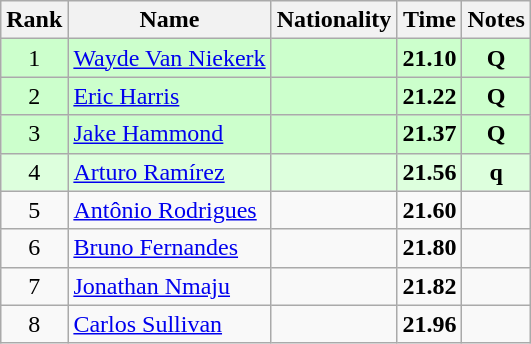<table class="wikitable sortable" style="text-align:center">
<tr>
<th>Rank</th>
<th>Name</th>
<th>Nationality</th>
<th>Time</th>
<th>Notes</th>
</tr>
<tr bgcolor=ccffcc>
<td>1</td>
<td align=left><a href='#'>Wayde Van Niekerk</a></td>
<td align=left></td>
<td><strong>21.10</strong></td>
<td><strong>Q</strong></td>
</tr>
<tr bgcolor=ccffcc>
<td>2</td>
<td align=left><a href='#'>Eric Harris</a></td>
<td align=left></td>
<td><strong>21.22</strong></td>
<td><strong>Q</strong></td>
</tr>
<tr bgcolor=ccffcc>
<td>3</td>
<td align=left><a href='#'>Jake Hammond</a></td>
<td align=left></td>
<td><strong>21.37</strong></td>
<td><strong>Q</strong></td>
</tr>
<tr bgcolor=ddffdd>
<td>4</td>
<td align=left><a href='#'>Arturo Ramírez</a></td>
<td align=left></td>
<td><strong>21.56</strong></td>
<td><strong>q</strong></td>
</tr>
<tr>
<td>5</td>
<td align=left><a href='#'>Antônio Rodrigues</a></td>
<td align=left></td>
<td><strong>21.60</strong></td>
<td></td>
</tr>
<tr>
<td>6</td>
<td align=left><a href='#'>Bruno Fernandes</a></td>
<td align=left></td>
<td><strong>21.80</strong></td>
<td></td>
</tr>
<tr>
<td>7</td>
<td align=left><a href='#'>Jonathan Nmaju</a></td>
<td align=left></td>
<td><strong>21.82</strong></td>
<td></td>
</tr>
<tr>
<td>8</td>
<td align=left><a href='#'>Carlos Sullivan</a></td>
<td align=left></td>
<td><strong>21.96</strong></td>
<td></td>
</tr>
</table>
